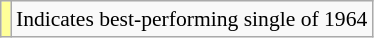<table class="wikitable" style="font-size:90%;">
<tr>
<td bgcolor=#FFFF99></td>
<td>Indicates best-performing single of 1964</td>
</tr>
</table>
